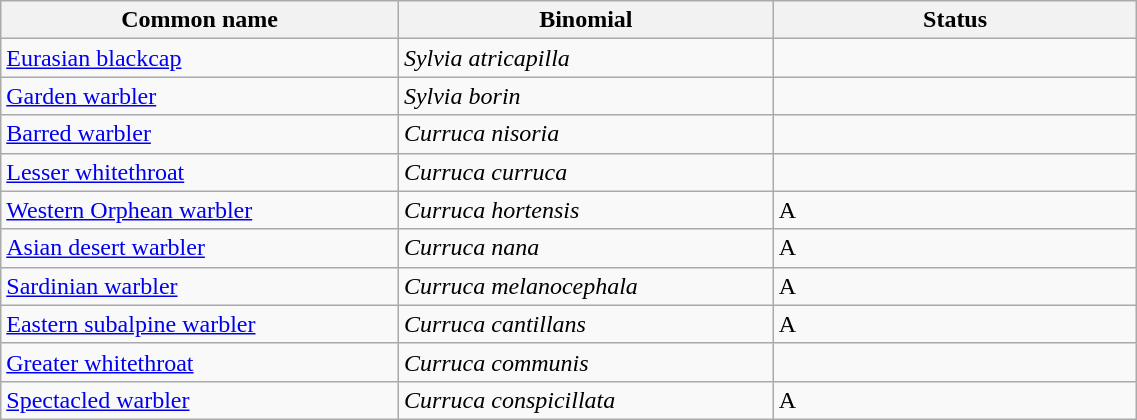<table width=60% class="wikitable">
<tr>
<th width=35%>Common name</th>
<th width=33%>Binomial</th>
<th width=32%>Status</th>
</tr>
<tr>
<td><a href='#'>Eurasian blackcap</a></td>
<td><em>Sylvia atricapilla</em></td>
<td></td>
</tr>
<tr>
<td><a href='#'>Garden warbler</a></td>
<td><em>Sylvia borin</em></td>
<td></td>
</tr>
<tr>
<td><a href='#'>Barred warbler</a></td>
<td><em>Curruca nisoria</em></td>
<td></td>
</tr>
<tr>
<td><a href='#'>Lesser whitethroat</a></td>
<td><em>Curruca curruca</em></td>
<td></td>
</tr>
<tr>
<td><a href='#'>Western Orphean warbler</a></td>
<td><em>Curruca hortensis</em></td>
<td>A</td>
</tr>
<tr>
<td><a href='#'>Asian desert warbler</a></td>
<td><em>Curruca nana</em></td>
<td>A</td>
</tr>
<tr>
<td><a href='#'>Sardinian warbler</a></td>
<td><em>Curruca melanocephala</em></td>
<td>A</td>
</tr>
<tr>
<td><a href='#'>Eastern subalpine warbler</a></td>
<td><em>Curruca cantillans</em></td>
<td>A</td>
</tr>
<tr>
<td><a href='#'>Greater whitethroat</a></td>
<td><em>Curruca communis</em></td>
<td></td>
</tr>
<tr>
<td><a href='#'>Spectacled warbler</a></td>
<td><em>Curruca conspicillata</em></td>
<td>A</td>
</tr>
</table>
